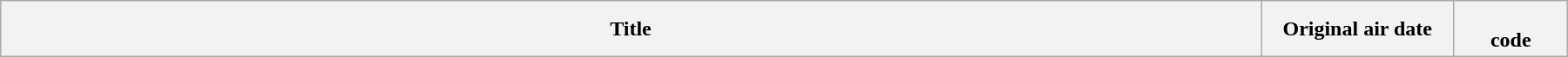<table class="wikitable plainrowheaders" style="width:95%; margin:auto;">
<tr>
<th>Title</th>
<th width="140">Original air date</th>
<th width="80"><br>code<br>




















</th>
</tr>
</table>
